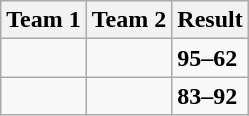<table class="wikitable">
<tr>
<th><strong>Team 1</strong></th>
<th><strong>Team 2</strong></th>
<th><strong>Result</strong></th>
</tr>
<tr>
<td></td>
<td></td>
<td><strong>95–62</strong></td>
</tr>
<tr>
<td></td>
<td></td>
<td><strong>83–92</strong></td>
</tr>
</table>
